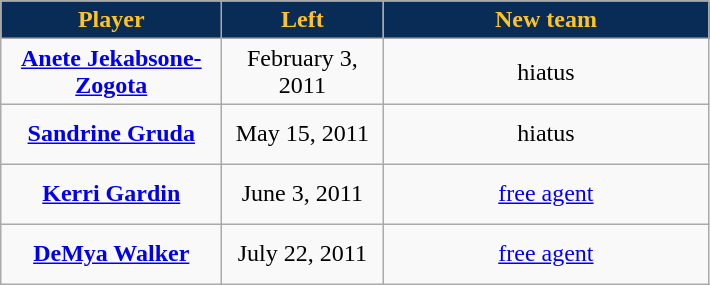<table class="wikitable" style="text-align: center">
<tr align="center"  bgcolor="#dddddd">
<td style="background:#092C57;color:#FFC322; width:140px"><strong>Player</strong></td>
<td style="background:#092C57;color:#FFC322; width:100px"><strong>Left</strong></td>
<td style="background:#092C57;color:#FFC322; width:210px"><strong>New team</strong></td>
</tr>
<tr style="height:40px">
<td><strong><a href='#'>Anete Jekabsone-Zogota</a></strong></td>
<td>February 3, 2011</td>
<td>hiatus</td>
</tr>
<tr style="height:40px">
<td><strong><a href='#'>Sandrine Gruda</a></strong></td>
<td>May 15, 2011</td>
<td>hiatus</td>
</tr>
<tr style="height:40px">
<td><strong><a href='#'>Kerri Gardin</a></strong></td>
<td>June 3, 2011</td>
<td><a href='#'>free agent</a></td>
</tr>
<tr style="height:40px">
<td><strong><a href='#'>DeMya Walker</a></strong></td>
<td>July 22, 2011</td>
<td><a href='#'>free agent</a></td>
</tr>
</table>
